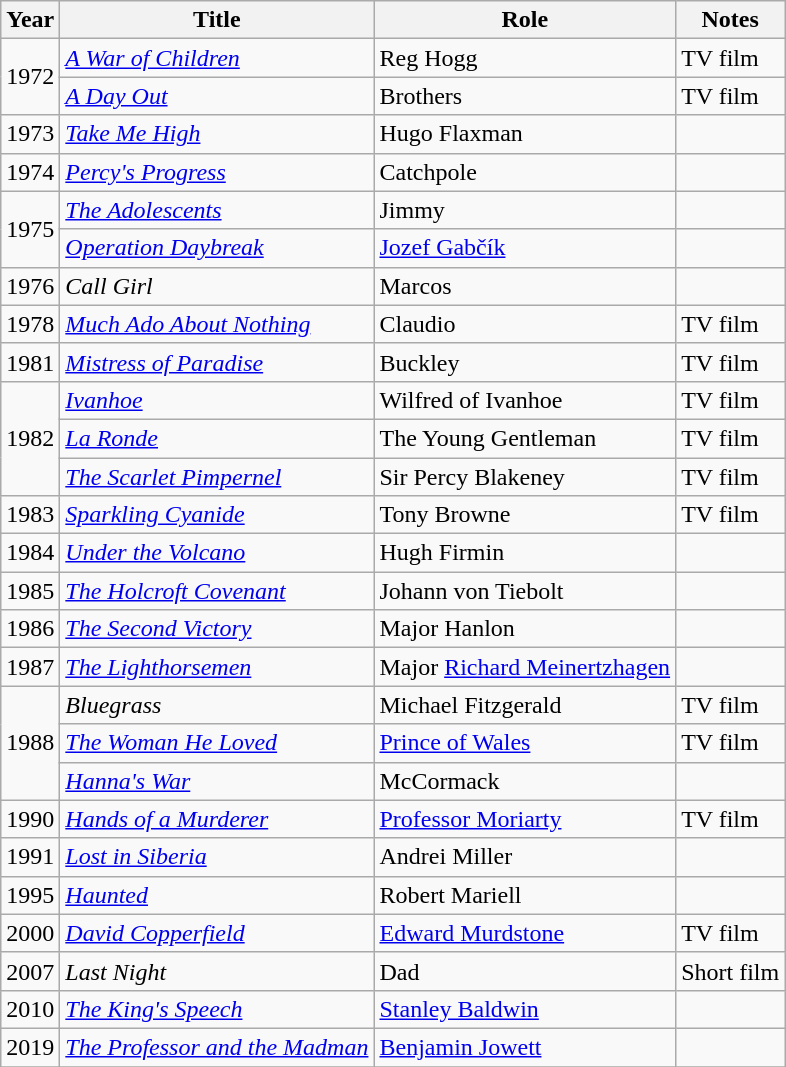<table class="wikitable">
<tr>
<th>Year</th>
<th>Title</th>
<th>Role</th>
<th>Notes</th>
</tr>
<tr>
<td rowspan="2">1972</td>
<td><em><a href='#'>A War of Children</a></em></td>
<td>Reg Hogg</td>
<td>TV film</td>
</tr>
<tr>
<td><em><a href='#'>A Day Out</a></em></td>
<td>Brothers</td>
<td>TV film</td>
</tr>
<tr>
<td>1973</td>
<td><em><a href='#'>Take Me High</a></em></td>
<td>Hugo Flaxman</td>
<td></td>
</tr>
<tr>
<td>1974</td>
<td><em><a href='#'>Percy's Progress</a></em></td>
<td>Catchpole</td>
<td></td>
</tr>
<tr>
<td rowspan="2">1975</td>
<td><em><a href='#'>The Adolescents</a></em></td>
<td>Jimmy</td>
<td></td>
</tr>
<tr>
<td><em><a href='#'>Operation Daybreak</a></em></td>
<td><a href='#'>Jozef Gabčík</a></td>
<td></td>
</tr>
<tr>
<td>1976</td>
<td><em>Call Girl</em></td>
<td>Marcos</td>
<td></td>
</tr>
<tr>
<td>1978</td>
<td><em><a href='#'>Much Ado About Nothing</a></em></td>
<td>Claudio</td>
<td>TV film</td>
</tr>
<tr>
<td>1981</td>
<td><em><a href='#'>Mistress of Paradise</a></em></td>
<td>Buckley</td>
<td>TV film</td>
</tr>
<tr>
<td rowspan="3">1982</td>
<td><em><a href='#'>Ivanhoe</a></em></td>
<td>Wilfred of Ivanhoe</td>
<td>TV film</td>
</tr>
<tr>
<td><em><a href='#'>La Ronde</a></em></td>
<td>The Young Gentleman</td>
<td>TV film</td>
</tr>
<tr>
<td><em><a href='#'>The Scarlet Pimpernel</a></em></td>
<td>Sir Percy Blakeney</td>
<td>TV film</td>
</tr>
<tr>
<td>1983</td>
<td><em><a href='#'>Sparkling Cyanide</a></em></td>
<td>Tony Browne</td>
<td>TV film</td>
</tr>
<tr>
<td>1984</td>
<td><em><a href='#'>Under the Volcano</a></em></td>
<td>Hugh Firmin</td>
<td></td>
</tr>
<tr>
<td>1985</td>
<td><em><a href='#'>The Holcroft Covenant</a></em></td>
<td>Johann von Tiebolt</td>
<td></td>
</tr>
<tr>
<td>1986</td>
<td><em><a href='#'>The Second Victory</a></em></td>
<td>Major Hanlon</td>
<td></td>
</tr>
<tr>
<td>1987</td>
<td><em><a href='#'>The Lighthorsemen</a></em></td>
<td>Major <a href='#'>Richard Meinertzhagen</a></td>
<td></td>
</tr>
<tr>
<td rowspan="3">1988</td>
<td><em>Bluegrass</em></td>
<td>Michael Fitzgerald</td>
<td>TV film</td>
</tr>
<tr>
<td><em><a href='#'>The Woman He Loved</a></em></td>
<td><a href='#'>Prince of Wales</a></td>
<td>TV film</td>
</tr>
<tr>
<td><em><a href='#'>Hanna's War</a></em></td>
<td>McCormack</td>
<td></td>
</tr>
<tr>
<td>1990</td>
<td><em><a href='#'>Hands of a Murderer</a></em></td>
<td><a href='#'>Professor Moriarty</a></td>
<td>TV film</td>
</tr>
<tr>
<td>1991</td>
<td><em><a href='#'>Lost in Siberia</a></em></td>
<td>Andrei Miller</td>
<td></td>
</tr>
<tr>
<td>1995</td>
<td><em><a href='#'>Haunted</a></em></td>
<td>Robert Mariell</td>
<td></td>
</tr>
<tr>
<td>2000</td>
<td><em><a href='#'>David Copperfield</a></em></td>
<td><a href='#'>Edward Murdstone</a></td>
<td>TV film</td>
</tr>
<tr>
<td>2007</td>
<td><em>Last Night</em></td>
<td>Dad</td>
<td>Short film</td>
</tr>
<tr>
<td>2010</td>
<td><em><a href='#'>The King's Speech</a></em></td>
<td><a href='#'>Stanley Baldwin</a></td>
<td></td>
</tr>
<tr>
<td>2019</td>
<td><em><a href='#'>The Professor and the Madman</a></em></td>
<td><a href='#'>Benjamin Jowett</a></td>
<td></td>
</tr>
<tr>
</tr>
</table>
